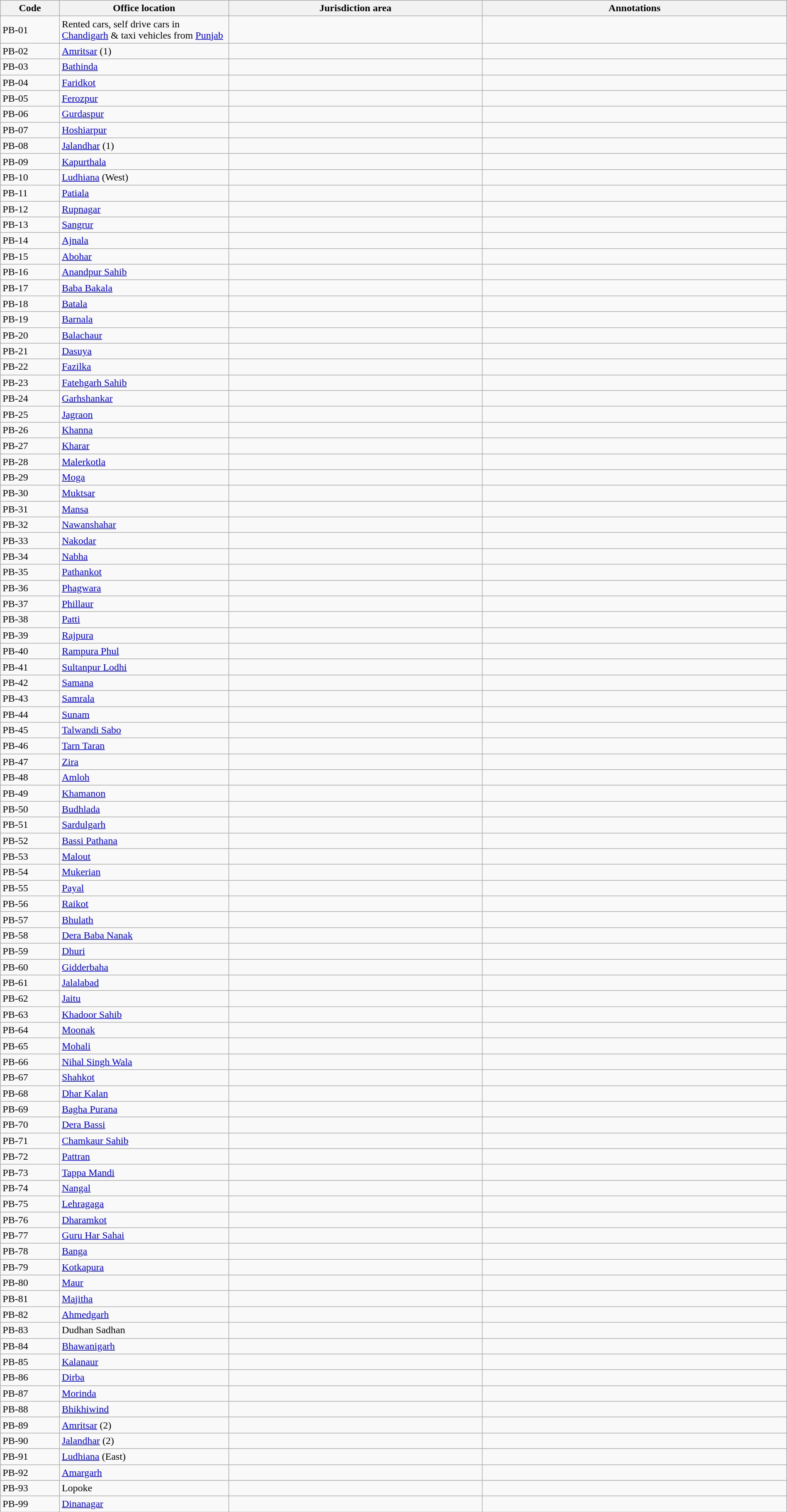<table class="wikitable sortable" style="width:100%;" border="1" cellspacing="0" cellpadding="3">
<tr>
<th scope="col" style="width:7%">Code</th>
<th scope="col" style="width:20%">Office location</th>
<th scope="col" style="width:30%">Jurisdiction area</th>
<th scope="col" style="width:36%" class="unsortable">Annotations</th>
</tr>
<tr>
<td>PB-01</td>
<td>Rented cars, self drive cars in <a href='#'>Chandigarh</a> & taxi vehicles from <a href='#'>Punjab</a></td>
<td></td>
<td></td>
</tr>
<tr>
<td>PB-02</td>
<td><a href='#'>Amritsar</a> (1)</td>
<td></td>
<td></td>
</tr>
<tr>
<td>PB-03</td>
<td><a href='#'>Bathinda</a></td>
<td></td>
<td></td>
</tr>
<tr>
<td>PB-04</td>
<td><a href='#'>Faridkot</a></td>
<td></td>
<td></td>
</tr>
<tr>
<td>PB-05</td>
<td><a href='#'>Ferozpur</a></td>
<td></td>
<td></td>
</tr>
<tr>
<td>PB-06</td>
<td><a href='#'>Gurdaspur</a></td>
<td></td>
<td></td>
</tr>
<tr>
<td>PB-07</td>
<td><a href='#'>Hoshiarpur</a></td>
<td></td>
<td></td>
</tr>
<tr>
<td>PB-08</td>
<td><a href='#'>Jalandhar</a> (1)</td>
<td></td>
<td></td>
</tr>
<tr>
<td>PB-09</td>
<td><a href='#'>Kapurthala</a></td>
<td></td>
<td></td>
</tr>
<tr>
<td>PB-10</td>
<td><a href='#'>Ludhiana</a> (West)</td>
<td></td>
<td></td>
</tr>
<tr>
<td>PB-11</td>
<td><a href='#'>Patiala</a></td>
<td></td>
<td></td>
</tr>
<tr>
<td>PB-12</td>
<td><a href='#'>Rupnagar</a></td>
<td></td>
<td></td>
</tr>
<tr>
<td>PB-13</td>
<td><a href='#'>Sangrur</a></td>
<td></td>
<td></td>
</tr>
<tr>
<td>PB-14</td>
<td><a href='#'>Ajnala</a></td>
<td></td>
<td></td>
</tr>
<tr>
<td>PB-15</td>
<td><a href='#'>Abohar</a></td>
<td></td>
<td></td>
</tr>
<tr>
<td>PB-16</td>
<td><a href='#'>Anandpur Sahib</a></td>
<td></td>
<td></td>
</tr>
<tr>
<td>PB-17</td>
<td><a href='#'>Baba Bakala</a></td>
<td></td>
<td></td>
</tr>
<tr>
<td>PB-18</td>
<td><a href='#'>Batala</a></td>
<td></td>
<td></td>
</tr>
<tr>
<td>PB-19</td>
<td><a href='#'>Barnala</a></td>
<td></td>
<td></td>
</tr>
<tr>
<td>PB-20</td>
<td><a href='#'>Balachaur</a></td>
<td></td>
<td></td>
</tr>
<tr>
<td>PB-21</td>
<td><a href='#'>Dasuya</a></td>
<td></td>
<td></td>
</tr>
<tr>
<td>PB-22</td>
<td><a href='#'>Fazilka</a></td>
<td></td>
<td></td>
</tr>
<tr>
<td>PB-23</td>
<td><a href='#'>Fatehgarh Sahib</a></td>
<td></td>
<td></td>
</tr>
<tr>
<td>PB-24</td>
<td><a href='#'>Garhshankar</a></td>
<td></td>
<td></td>
</tr>
<tr>
<td>PB-25</td>
<td><a href='#'>Jagraon</a></td>
<td></td>
<td></td>
</tr>
<tr>
<td>PB-26</td>
<td><a href='#'>Khanna</a></td>
<td></td>
<td></td>
</tr>
<tr>
<td>PB-27</td>
<td><a href='#'>Kharar</a></td>
<td></td>
<td></td>
</tr>
<tr>
<td>PB-28</td>
<td><a href='#'>Malerkotla</a></td>
<td></td>
<td></td>
</tr>
<tr>
<td>PB-29</td>
<td><a href='#'>Moga</a></td>
<td></td>
<td></td>
</tr>
<tr>
<td>PB-30</td>
<td><a href='#'>Muktsar</a></td>
<td></td>
<td></td>
</tr>
<tr>
<td>PB-31</td>
<td><a href='#'>Mansa</a></td>
<td></td>
<td></td>
</tr>
<tr>
<td>PB-32</td>
<td><a href='#'>Nawanshahar</a></td>
<td></td>
<td></td>
</tr>
<tr>
<td>PB-33</td>
<td><a href='#'>Nakodar</a></td>
<td></td>
<td></td>
</tr>
<tr>
<td>PB-34</td>
<td><a href='#'>Nabha</a></td>
<td></td>
<td></td>
</tr>
<tr>
<td>PB-35</td>
<td><a href='#'>Pathankot</a></td>
<td></td>
<td></td>
</tr>
<tr>
<td>PB-36</td>
<td><a href='#'>Phagwara</a></td>
<td></td>
<td></td>
</tr>
<tr>
<td>PB-37</td>
<td><a href='#'>Phillaur</a></td>
<td></td>
<td></td>
</tr>
<tr>
<td>PB-38</td>
<td><a href='#'>Patti</a></td>
<td></td>
<td></td>
</tr>
<tr>
<td>PB-39</td>
<td><a href='#'>Rajpura</a></td>
<td></td>
<td></td>
</tr>
<tr>
<td>PB-40</td>
<td><a href='#'>Rampura Phul</a></td>
<td></td>
<td></td>
</tr>
<tr>
<td>PB-41</td>
<td><a href='#'>Sultanpur Lodhi</a></td>
<td></td>
<td></td>
</tr>
<tr>
<td>PB-42</td>
<td><a href='#'>Samana</a></td>
<td></td>
<td></td>
</tr>
<tr>
<td>PB-43</td>
<td><a href='#'>Samrala</a></td>
<td></td>
<td></td>
</tr>
<tr>
<td>PB-44</td>
<td><a href='#'>Sunam</a></td>
<td></td>
<td></td>
</tr>
<tr>
<td>PB-45</td>
<td><a href='#'>Talwandi Sabo</a></td>
<td></td>
<td></td>
</tr>
<tr>
<td>PB-46</td>
<td><a href='#'>Tarn Taran</a></td>
<td></td>
<td></td>
</tr>
<tr>
<td>PB-47</td>
<td><a href='#'>Zira</a></td>
<td></td>
<td></td>
</tr>
<tr>
<td>PB-48</td>
<td><a href='#'>Amloh</a></td>
<td></td>
<td></td>
</tr>
<tr>
<td>PB-49</td>
<td><a href='#'>Khamanon</a></td>
<td></td>
<td></td>
</tr>
<tr>
<td>PB-50</td>
<td><a href='#'>Budhlada</a></td>
<td></td>
<td></td>
</tr>
<tr>
<td>PB-51</td>
<td><a href='#'>Sardulgarh</a></td>
<td></td>
<td></td>
</tr>
<tr>
<td>PB-52</td>
<td><a href='#'>Bassi Pathana</a></td>
<td></td>
<td></td>
</tr>
<tr>
<td>PB-53</td>
<td><a href='#'>Malout</a></td>
<td></td>
<td></td>
</tr>
<tr>
<td>PB-54</td>
<td><a href='#'>Mukerian</a></td>
<td></td>
<td></td>
</tr>
<tr>
<td>PB-55</td>
<td><a href='#'>Payal</a></td>
<td></td>
<td></td>
</tr>
<tr>
<td>PB-56</td>
<td><a href='#'>Raikot</a></td>
<td></td>
<td></td>
</tr>
<tr>
<td>PB-57</td>
<td><a href='#'>Bhulath</a></td>
<td></td>
<td></td>
</tr>
<tr>
<td>PB-58</td>
<td><a href='#'>Dera Baba Nanak</a></td>
<td></td>
<td></td>
</tr>
<tr>
<td>PB-59</td>
<td><a href='#'>Dhuri</a></td>
<td></td>
<td></td>
</tr>
<tr>
<td>PB-60</td>
<td><a href='#'>Gidderbaha</a></td>
<td></td>
<td></td>
</tr>
<tr>
<td>PB-61</td>
<td><a href='#'>Jalalabad</a></td>
<td></td>
<td></td>
</tr>
<tr>
<td>PB-62</td>
<td><a href='#'>Jaitu</a></td>
<td></td>
<td></td>
</tr>
<tr>
<td>PB-63</td>
<td><a href='#'>Khadoor Sahib</a></td>
<td></td>
<td></td>
</tr>
<tr>
<td>PB-64</td>
<td><a href='#'>Moonak</a></td>
<td></td>
<td></td>
</tr>
<tr>
<td>PB-65</td>
<td><a href='#'>Mohali</a></td>
<td></td>
<td></td>
</tr>
<tr>
<td>PB-66</td>
<td><a href='#'>Nihal Singh Wala</a></td>
<td></td>
<td></td>
</tr>
<tr>
<td>PB-67</td>
<td><a href='#'>Shahkot</a></td>
<td></td>
<td></td>
</tr>
<tr>
<td>PB-68</td>
<td><a href='#'>Dhar Kalan</a></td>
<td></td>
<td></td>
</tr>
<tr>
<td>PB-69</td>
<td><a href='#'>Bagha Purana</a></td>
<td></td>
<td></td>
</tr>
<tr>
<td>PB-70</td>
<td><a href='#'>Dera Bassi</a></td>
<td></td>
<td></td>
</tr>
<tr>
<td>PB-71</td>
<td><a href='#'>Chamkaur Sahib</a></td>
<td></td>
<td></td>
</tr>
<tr>
<td>PB-72</td>
<td><a href='#'>Pattran</a></td>
<td></td>
<td></td>
</tr>
<tr>
<td>PB-73</td>
<td><a href='#'>Tappa Mandi</a></td>
<td></td>
<td></td>
</tr>
<tr>
<td>PB-74</td>
<td><a href='#'>Nangal</a></td>
<td></td>
<td></td>
</tr>
<tr>
<td>PB-75</td>
<td><a href='#'>Lehragaga</a></td>
<td></td>
<td></td>
</tr>
<tr>
<td>PB-76</td>
<td><a href='#'>Dharamkot</a></td>
<td></td>
<td></td>
</tr>
<tr>
<td>PB-77</td>
<td><a href='#'>Guru Har Sahai</a></td>
<td></td>
<td></td>
</tr>
<tr>
<td>PB-78</td>
<td><a href='#'>Banga</a></td>
<td></td>
<td></td>
</tr>
<tr>
<td>PB-79</td>
<td><a href='#'>Kotkapura</a></td>
<td></td>
<td></td>
</tr>
<tr>
<td>PB-80</td>
<td><a href='#'>Maur</a></td>
<td></td>
<td></td>
</tr>
<tr>
<td>PB-81</td>
<td><a href='#'>Majitha</a></td>
<td></td>
<td></td>
</tr>
<tr>
<td>PB-82</td>
<td><a href='#'>Ahmedgarh</a></td>
<td></td>
<td></td>
</tr>
<tr>
<td>PB-83</td>
<td>Dudhan Sadhan</td>
<td></td>
<td></td>
</tr>
<tr>
<td>PB-84</td>
<td><a href='#'>Bhawanigarh</a></td>
<td></td>
<td></td>
</tr>
<tr>
<td>PB-85</td>
<td><a href='#'>Kalanaur</a></td>
<td></td>
<td></td>
</tr>
<tr>
<td>PB-86</td>
<td><a href='#'>Dirba</a></td>
<td></td>
<td></td>
</tr>
<tr>
<td>PB-87</td>
<td><a href='#'>Morinda</a></td>
<td></td>
<td></td>
</tr>
<tr>
<td>PB-88</td>
<td><a href='#'>Bhikhiwind</a></td>
<td></td>
<td></td>
</tr>
<tr>
<td>PB-89</td>
<td><a href='#'>Amritsar</a> (2)</td>
<td></td>
<td></td>
</tr>
<tr>
<td>PB-90</td>
<td><a href='#'>Jalandhar</a> (2)</td>
<td></td>
<td></td>
</tr>
<tr>
<td>PB-91</td>
<td><a href='#'>Ludhiana</a> (East)</td>
<td></td>
<td></td>
</tr>
<tr>
<td>PB-92</td>
<td><a href='#'>Amargarh</a></td>
<td></td>
<td></td>
</tr>
<tr>
<td>PB-93</td>
<td>Lopoke</td>
<td></td>
<td></td>
</tr>
<tr>
<td>PB-99</td>
<td><a href='#'>Dinanagar</a></td>
<td></td>
<td></td>
</tr>
</table>
